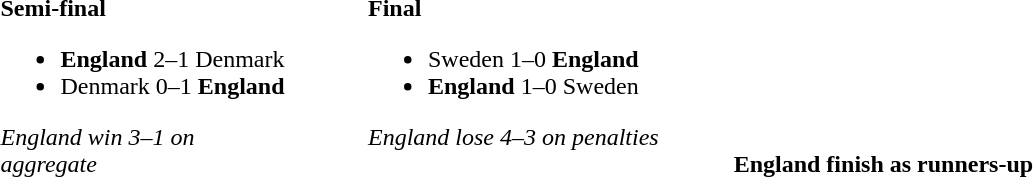<table>
<tr>
<td valign="top" width="195"><br><strong>Semi-final</strong><ul><li><strong>England</strong> 2–1 Denmark</li><li>Denmark 0–1 <strong>England</strong></li></ul><em>England win 3–1 on aggregate</em></td>
<td width="42"> </td>
<td valign="top"><br><strong>Final</strong><ul><li>Sweden 1–0 <strong>England</strong></li><li><strong>England</strong> 1–0 Sweden</li></ul><em>England lose 4–3 on penalties</em></td>
<td width="42"> </td>
<td valign="bottom"><br><strong>England finish as runners-up</strong></td>
</tr>
</table>
